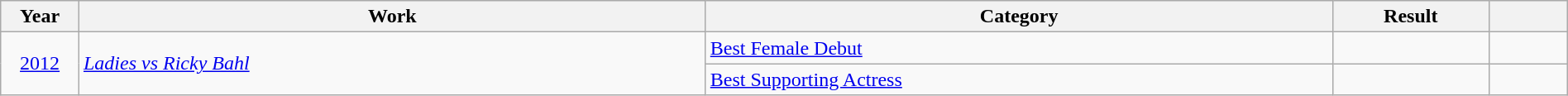<table class="wikitable" style="width:100%;">
<tr>
<th width=5%>Year</th>
<th style="width:40%;">Work</th>
<th style="width:40%;">Category</th>
<th style="width:10%;">Result</th>
<th width=5%></th>
</tr>
<tr>
<td rowspan="2" style="text-align:center;"><a href='#'>2012</a></td>
<td rowspan="2" style="text-align:left;"><em><a href='#'>Ladies vs Ricky Bahl</a></em></td>
<td><a href='#'>Best Female Debut</a></td>
<td></td>
<td style="text-align:center;"></td>
</tr>
<tr>
<td><a href='#'>Best Supporting Actress</a></td>
<td></td>
<td style="text-align:center;"></td>
</tr>
</table>
